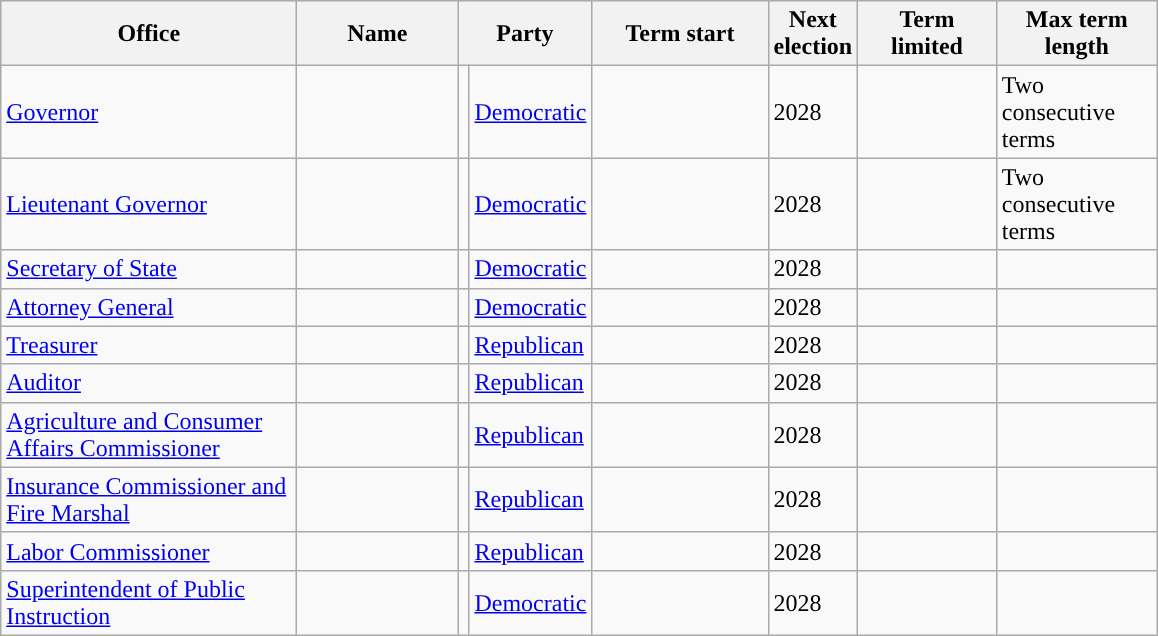<table class="sortable wikitable">
<tr>
<th scope="col" width=190>Office</th>
<th scope="col" width=100>Name</th>
<th scope="col" width=75 colspan=2>Party</th>
<th scope="col" width=110>Term start</th>
<th scope="col" width=50>Next election</th>
<th scope="col" width=85>Term limited</th>
<th scope="col" width=100>Max term length</th>
</tr>
<tr>
<td><a href='#'>Governor</a></td>
<td></td>
<td style="background-color:"></td>
<td><a href='#'>Democratic</a></td>
<td></td>
<td>2028</td>
<td></td>
<td>Two consecutive terms</td>
</tr>
<tr>
<td><a href='#'>Lieutenant Governor</a></td>
<td></td>
<td style="background-color:"></td>
<td><a href='#'>Democratic</a></td>
<td></td>
<td>2028</td>
<td></td>
<td>Two consecutive terms</td>
</tr>
<tr>
<td><a href='#'>Secretary of State</a></td>
<td></td>
<td style="background-color:"></td>
<td><a href='#'>Democratic</a></td>
<td></td>
<td>2028</td>
<td></td>
<td></td>
</tr>
<tr>
<td><a href='#'>Attorney General</a></td>
<td></td>
<td style="background-color:"></td>
<td><a href='#'>Democratic</a></td>
<td></td>
<td>2028</td>
<td></td>
<td></td>
</tr>
<tr>
<td><a href='#'>Treasurer</a></td>
<td></td>
<td style="background-color:"></td>
<td><a href='#'>Republican</a></td>
<td></td>
<td>2028</td>
<td></td>
<td></td>
</tr>
<tr>
<td><a href='#'>Auditor</a></td>
<td></td>
<td style="background-color:"></td>
<td><a href='#'>Republican</a></td>
<td></td>
<td>2028</td>
<td></td>
<td></td>
</tr>
<tr>
<td><a href='#'>Agriculture and Consumer Affairs Commissioner</a></td>
<td></td>
<td style="background-color:"></td>
<td><a href='#'>Republican</a></td>
<td></td>
<td>2028</td>
<td></td>
<td></td>
</tr>
<tr>
<td><a href='#'>Insurance Commissioner and Fire Marshal</a></td>
<td></td>
<td style="background-color:"></td>
<td><a href='#'>Republican</a></td>
<td></td>
<td>2028</td>
<td></td>
<td></td>
</tr>
<tr>
<td><a href='#'>Labor Commissioner</a></td>
<td></td>
<td style="background-color:"></td>
<td><a href='#'>Republican</a></td>
<td></td>
<td>2028</td>
<td></td>
<td></td>
</tr>
<tr>
<td><a href='#'>Superintendent of Public Instruction</a></td>
<td></td>
<td style="background-color:"></td>
<td><a href='#'>Democratic</a></td>
<td></td>
<td>2028</td>
<td></td>
<td></td>
</tr>
</table>
